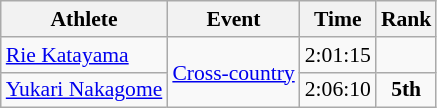<table class=wikitable style="font-size:90%">
<tr>
<th>Athlete</th>
<th>Event</th>
<th>Time</th>
<th>Rank</th>
</tr>
<tr>
<td><a href='#'>Rie Katayama</a></td>
<td rowspan=2><a href='#'>Cross-country</a></td>
<td align=center>2:01:15</td>
<td align=center></td>
</tr>
<tr>
<td><a href='#'>Yukari Nakagome</a></td>
<td align=center>2:06:10</td>
<td align=center><strong>5th</strong></td>
</tr>
</table>
